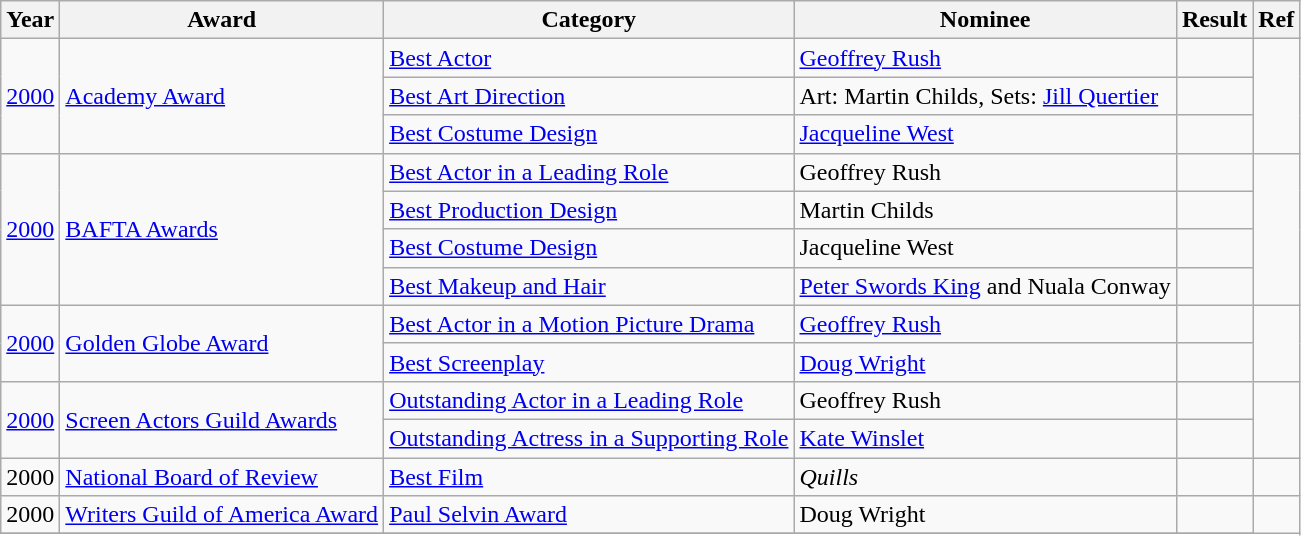<table class="wikitable sortable">
<tr>
<th>Year</th>
<th>Award</th>
<th>Category</th>
<th>Nominee</th>
<th>Result</th>
<th class=unsortable>Ref</th>
</tr>
<tr>
<td rowspan=3><a href='#'>2000</a></td>
<td rowspan=3><a href='#'>Academy Award</a></td>
<td><a href='#'>Best Actor</a></td>
<td><a href='#'>Geoffrey Rush</a></td>
<td></td>
<td rowspan=3></td>
</tr>
<tr>
<td><a href='#'>Best Art Direction</a></td>
<td>Art: Martin Childs, Sets: <a href='#'>Jill Quertier</a></td>
<td></td>
</tr>
<tr>
<td><a href='#'>Best Costume Design</a></td>
<td><a href='#'>Jacqueline West</a></td>
<td></td>
</tr>
<tr>
<td rowspan=4><a href='#'>2000</a></td>
<td rowspan=4><a href='#'>BAFTA Awards</a></td>
<td><a href='#'>Best Actor in a Leading Role</a></td>
<td>Geoffrey Rush</td>
<td></td>
<td rowspan=4></td>
</tr>
<tr>
<td><a href='#'>Best Production Design</a></td>
<td>Martin Childs</td>
<td></td>
</tr>
<tr>
<td><a href='#'>Best Costume Design</a></td>
<td>Jacqueline West</td>
<td></td>
</tr>
<tr>
<td><a href='#'>Best Makeup and Hair</a></td>
<td><a href='#'>Peter Swords King</a> and Nuala Conway</td>
<td></td>
</tr>
<tr>
<td rowspan=2><a href='#'>2000</a></td>
<td rowspan=2><a href='#'>Golden Globe Award</a></td>
<td><a href='#'>Best Actor in a Motion Picture Drama</a></td>
<td><a href='#'>Geoffrey Rush</a></td>
<td></td>
<td rowspan=2></td>
</tr>
<tr>
<td><a href='#'>Best Screenplay</a></td>
<td><a href='#'>Doug Wright</a></td>
<td></td>
</tr>
<tr>
<td rowspan=2><a href='#'>2000</a></td>
<td rowspan=2><a href='#'>Screen Actors Guild Awards</a></td>
<td><a href='#'>Outstanding Actor in a Leading Role</a></td>
<td>Geoffrey Rush</td>
<td></td>
<td rowspan=2></td>
</tr>
<tr>
<td><a href='#'>Outstanding Actress in a Supporting Role</a></td>
<td><a href='#'>Kate Winslet</a></td>
<td></td>
</tr>
<tr>
<td>2000</td>
<td><a href='#'>National Board of Review</a></td>
<td><a href='#'>Best Film</a></td>
<td><em>Quills</em></td>
<td></td>
<td></td>
</tr>
<tr>
<td>2000</td>
<td><a href='#'>Writers Guild of America Award</a></td>
<td><a href='#'>Paul Selvin Award</a></td>
<td>Doug Wright</td>
<td></td>
</tr>
<tr>
</tr>
</table>
